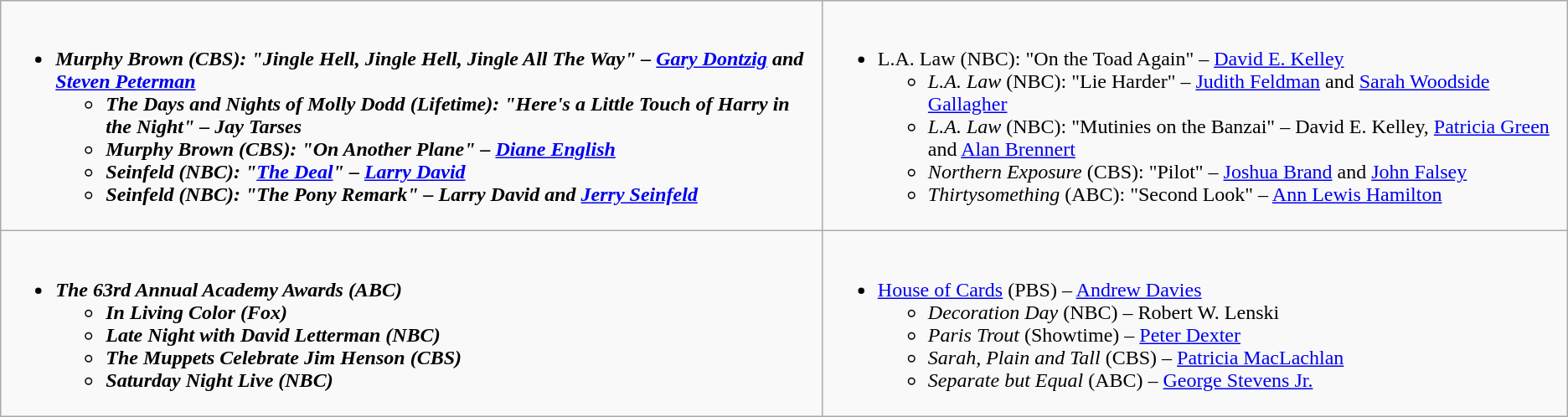<table class="wikitable">
<tr>
<td style="vertical-align:top;"><br><ul><li><strong><em>Murphy Brown<em> (CBS): "Jingle Hell, Jingle Hell, Jingle All The Way" – <a href='#'>Gary Dontzig</a> and <a href='#'>Steven Peterman</a><strong><ul><li></em>The Days and Nights of Molly Dodd<em> (Lifetime): "Here's a Little Touch of Harry in the Night" – Jay Tarses</li><li></em>Murphy Brown<em> (CBS): "On Another Plane" – <a href='#'>Diane English</a></li><li></em>Seinfeld<em> (NBC): "<a href='#'>The Deal</a>" – <a href='#'>Larry David</a></li><li></em>Seinfeld<em> (NBC): "The Pony Remark" – Larry David and <a href='#'>Jerry Seinfeld</a></li></ul></li></ul></td>
<td style="vertical-align:top;"><br><ul><li></em></strong>L.A. Law</em> (NBC): "On the Toad Again" – <a href='#'>David E. Kelley</a></strong><ul><li><em>L.A. Law</em> (NBC): "Lie Harder" – <a href='#'>Judith Feldman</a> and <a href='#'>Sarah Woodside Gallagher</a></li><li><em>L.A. Law</em> (NBC): "Mutinies on the Banzai" – David E. Kelley, <a href='#'>Patricia Green</a> and <a href='#'>Alan Brennert</a></li><li><em>Northern Exposure</em> (CBS): "Pilot" – <a href='#'>Joshua Brand</a> and <a href='#'>John Falsey</a></li><li><em>Thirtysomething</em> (ABC): "Second Look" – <a href='#'>Ann Lewis Hamilton</a></li></ul></li></ul></td>
</tr>
<tr>
<td style="vertical-align:top;"><br><ul><li><strong><em>The 63rd Annual Academy Awards<em> (ABC)<strong><ul><li></em>In Living Color<em> (Fox)</li><li></em>Late Night with David Letterman<em> (NBC)</li><li></em>The Muppets Celebrate Jim Henson<em> (CBS)</li><li></em>Saturday Night Live<em> (NBC)</li></ul></li></ul></td>
<td style="vertical-align:top;"><br><ul><li></em></strong><a href='#'>House of Cards</a></em> (PBS) – <a href='#'>Andrew Davies</a></strong><ul><li><em>Decoration Day</em> (NBC) – Robert W. Lenski</li><li><em>Paris Trout</em> (Showtime) – <a href='#'>Peter Dexter</a></li><li><em>Sarah, Plain and Tall</em> (CBS) – <a href='#'>Patricia MacLachlan</a></li><li><em>Separate but Equal</em> (ABC) – <a href='#'>George Stevens Jr.</a></li></ul></li></ul></td>
</tr>
</table>
